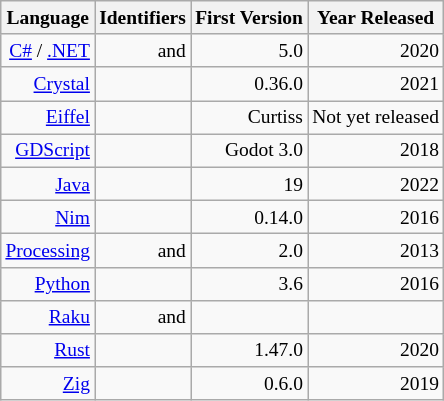<table class="wikitable" style="text-align:right; font-size:small">
<tr>
<th>Language</th>
<th>Identifiers</th>
<th>First Version</th>
<th>Year Released</th>
</tr>
<tr>
<td><a href='#'>C#</a> / <a href='#'>.NET</a></td>
<td> and </td>
<td>5.0</td>
<td>2020</td>
</tr>
<tr>
<td><a href='#'>Crystal</a></td>
<td></td>
<td>0.36.0</td>
<td>2021</td>
</tr>
<tr>
<td><a href='#'>Eiffel</a></td>
<td></td>
<td>Curtiss</td>
<td>Not yet released</td>
</tr>
<tr>
<td><a href='#'>GDScript</a></td>
<td></td>
<td>Godot 3.0</td>
<td>2018</td>
</tr>
<tr>
<td><a href='#'>Java</a></td>
<td></td>
<td>19</td>
<td>2022</td>
</tr>
<tr>
<td><a href='#'>Nim</a></td>
<td></td>
<td>0.14.0</td>
<td>2016</td>
</tr>
<tr>
<td><a href='#'>Processing</a></td>
<td> and </td>
<td>2.0</td>
<td>2013</td>
</tr>
<tr>
<td><a href='#'>Python</a></td>
<td></td>
<td>3.6</td>
<td>2016</td>
</tr>
<tr>
<td><a href='#'>Raku</a></td>
<td> and </td>
<td></td>
<td></td>
</tr>
<tr>
<td><a href='#'>Rust</a></td>
<td></td>
<td>1.47.0</td>
<td>2020</td>
</tr>
<tr>
<td><a href='#'>Zig</a></td>
<td></td>
<td>0.6.0</td>
<td>2019</td>
</tr>
</table>
